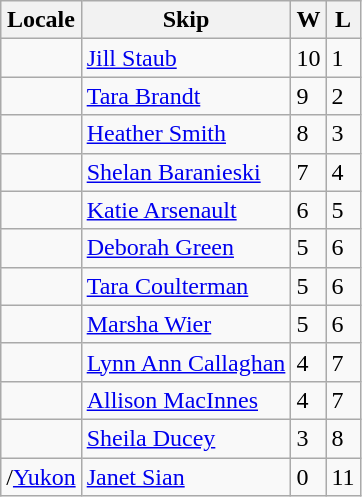<table class="wikitable" border="1">
<tr>
<th>Locale</th>
<th>Skip</th>
<th>W</th>
<th>L</th>
</tr>
<tr>
<td></td>
<td><a href='#'>Jill Staub</a></td>
<td>10</td>
<td>1</td>
</tr>
<tr>
<td></td>
<td><a href='#'>Tara Brandt</a></td>
<td>9</td>
<td>2</td>
</tr>
<tr>
<td></td>
<td><a href='#'>Heather Smith</a></td>
<td>8</td>
<td>3</td>
</tr>
<tr>
<td></td>
<td><a href='#'>Shelan Baranieski</a></td>
<td>7</td>
<td>4</td>
</tr>
<tr>
<td></td>
<td><a href='#'>Katie Arsenault</a></td>
<td>6</td>
<td>5</td>
</tr>
<tr>
<td></td>
<td><a href='#'>Deborah Green</a></td>
<td>5</td>
<td>6</td>
</tr>
<tr>
<td></td>
<td><a href='#'>Tara Coulterman</a></td>
<td>5</td>
<td>6</td>
</tr>
<tr>
<td></td>
<td><a href='#'>Marsha Wier</a></td>
<td>5</td>
<td>6</td>
</tr>
<tr>
<td></td>
<td><a href='#'>Lynn Ann Callaghan</a></td>
<td>4</td>
<td>7</td>
</tr>
<tr>
<td></td>
<td><a href='#'>Allison MacInnes</a></td>
<td>4</td>
<td>7</td>
</tr>
<tr>
<td></td>
<td><a href='#'>Sheila Ducey</a></td>
<td>3</td>
<td>8</td>
</tr>
<tr>
<td>/<a href='#'>Yukon</a></td>
<td><a href='#'>Janet Sian</a></td>
<td>0</td>
<td>11</td>
</tr>
</table>
